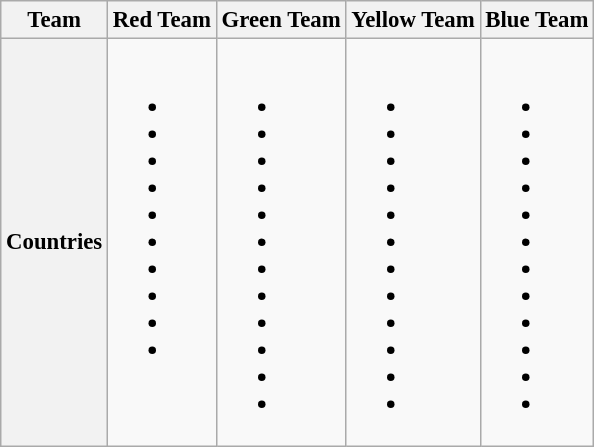<table class="wikitable sortable" style="font-size:95%;">
<tr>
<th>Team</th>
<th>Red Team</th>
<th>Green Team</th>
<th>Yellow Team</th>
<th>Blue Team</th>
</tr>
<tr>
<th>Countries</th>
<td valign=top><br><ul><li></li><li></li><li></li><li></li><li></li><li></li><li></li><li></li><li></li><li></li></ul></td>
<td valign=top><br><ul><li></li><li></li><li></li><li></li><li></li><li></li><li></li><li></li><li></li><li></li><li></li><li></li></ul></td>
<td valign=top><br><ul><li></li><li></li><li></li><li></li><li></li><li></li><li></li><li></li><li></li><li></li><li></li><li></li></ul></td>
<td valign=top><br><ul><li></li><li></li><li></li><li></li><li></li><li></li><li></li><li></li><li></li><li></li><li></li><li></li></ul></td>
</tr>
</table>
